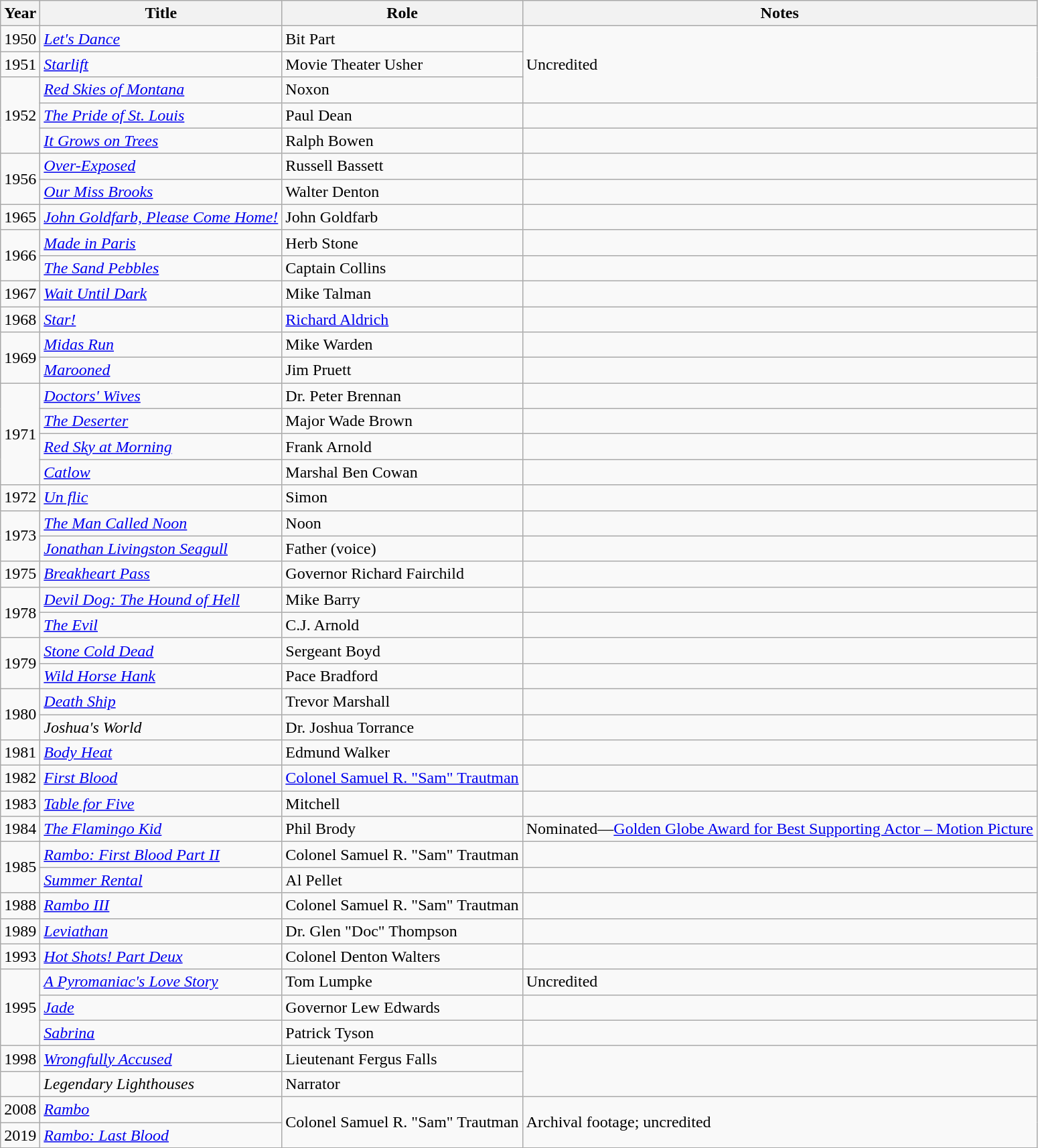<table class="wikitable sortable">
<tr>
<th>Year</th>
<th>Title</th>
<th>Role</th>
<th class="unsortable">Notes</th>
</tr>
<tr>
<td>1950</td>
<td><em><a href='#'>Let's Dance</a></em></td>
<td>Bit Part</td>
<td rowspan="3">Uncredited</td>
</tr>
<tr>
<td>1951</td>
<td><em><a href='#'>Starlift</a></em></td>
<td>Movie Theater Usher</td>
</tr>
<tr>
<td rowspan="3">1952</td>
<td><em><a href='#'>Red Skies of Montana</a></em></td>
<td>Noxon</td>
</tr>
<tr>
<td><em><a href='#'>The Pride of St. Louis</a></em></td>
<td>Paul Dean</td>
<td></td>
</tr>
<tr>
<td><em><a href='#'>It Grows on Trees</a></em></td>
<td>Ralph Bowen</td>
<td></td>
</tr>
<tr>
<td rowspan="2">1956</td>
<td><em><a href='#'>Over-Exposed</a></em></td>
<td>Russell Bassett</td>
<td></td>
</tr>
<tr>
<td><em><a href='#'>Our Miss Brooks</a></em></td>
<td>Walter Denton</td>
<td></td>
</tr>
<tr>
<td>1965</td>
<td><em><a href='#'>John Goldfarb, Please Come Home!</a></em></td>
<td>John Goldfarb</td>
<td></td>
</tr>
<tr>
<td rowspan="2">1966</td>
<td><em><a href='#'>Made in Paris</a></em></td>
<td>Herb Stone</td>
<td></td>
</tr>
<tr>
<td><em><a href='#'>The Sand Pebbles</a></em></td>
<td>Captain Collins</td>
<td></td>
</tr>
<tr>
<td>1967</td>
<td><em><a href='#'>Wait Until Dark</a></em></td>
<td>Mike Talman</td>
<td></td>
</tr>
<tr>
<td>1968</td>
<td><em><a href='#'>Star!</a></em></td>
<td><a href='#'>Richard Aldrich</a></td>
<td></td>
</tr>
<tr>
<td rowspan="2">1969</td>
<td><em><a href='#'>Midas Run</a></em></td>
<td>Mike Warden</td>
<td></td>
</tr>
<tr>
<td><em><a href='#'>Marooned</a></em></td>
<td>Jim Pruett</td>
<td></td>
</tr>
<tr>
<td rowspan="4">1971</td>
<td><em><a href='#'>Doctors' Wives</a></em></td>
<td>Dr. Peter Brennan</td>
<td></td>
</tr>
<tr>
<td><em><a href='#'>The Deserter</a></em></td>
<td>Major Wade Brown</td>
<td></td>
</tr>
<tr>
<td><em><a href='#'>Red Sky at Morning</a></em></td>
<td>Frank Arnold</td>
<td></td>
</tr>
<tr>
<td><em><a href='#'>Catlow</a></em></td>
<td>Marshal Ben Cowan</td>
<td></td>
</tr>
<tr>
<td>1972</td>
<td><em><a href='#'>Un flic</a></em></td>
<td>Simon</td>
<td></td>
</tr>
<tr>
<td rowspan="2">1973</td>
<td><em><a href='#'>The Man Called Noon</a></em></td>
<td>Noon</td>
<td></td>
</tr>
<tr>
<td><em><a href='#'>Jonathan Livingston Seagull</a></em></td>
<td>Father (voice)</td>
<td></td>
</tr>
<tr>
<td>1975</td>
<td><em><a href='#'>Breakheart Pass</a></em></td>
<td>Governor Richard Fairchild</td>
<td></td>
</tr>
<tr>
<td rowspan="2">1978</td>
<td><em><a href='#'>Devil Dog: The Hound of Hell</a></em></td>
<td>Mike Barry</td>
<td></td>
</tr>
<tr>
<td><em><a href='#'>The Evil</a></em></td>
<td>C.J. Arnold</td>
<td></td>
</tr>
<tr>
<td rowspan="2">1979</td>
<td><em><a href='#'>Stone Cold Dead</a></em></td>
<td>Sergeant Boyd</td>
<td></td>
</tr>
<tr>
<td><em><a href='#'>Wild Horse Hank</a></em></td>
<td>Pace Bradford</td>
<td></td>
</tr>
<tr>
<td rowspan="2">1980</td>
<td><em><a href='#'>Death Ship</a></em></td>
<td>Trevor Marshall</td>
<td></td>
</tr>
<tr>
<td><em>Joshua's World</em></td>
<td>Dr. Joshua Torrance</td>
<td></td>
</tr>
<tr>
<td>1981</td>
<td><em><a href='#'>Body Heat</a></em></td>
<td>Edmund Walker</td>
<td></td>
</tr>
<tr>
<td>1982</td>
<td><em><a href='#'>First Blood</a></em></td>
<td><a href='#'>Colonel Samuel R. "Sam" Trautman</a></td>
<td></td>
</tr>
<tr>
<td>1983</td>
<td><em><a href='#'>Table for Five</a></em></td>
<td>Mitchell</td>
<td></td>
</tr>
<tr>
<td>1984</td>
<td><em><a href='#'>The Flamingo Kid</a></em></td>
<td>Phil Brody</td>
<td>Nominated—<a href='#'>Golden Globe Award for Best Supporting Actor – Motion Picture</a></td>
</tr>
<tr>
<td rowspan="2">1985</td>
<td><em><a href='#'>Rambo: First Blood Part II</a></em></td>
<td>Colonel Samuel R. "Sam" Trautman</td>
<td></td>
</tr>
<tr>
<td><em><a href='#'>Summer Rental</a></em></td>
<td>Al Pellet</td>
<td></td>
</tr>
<tr>
<td>1988</td>
<td><em><a href='#'>Rambo III</a></em></td>
<td>Colonel Samuel R. "Sam" Trautman</td>
<td></td>
</tr>
<tr>
<td>1989</td>
<td><em><a href='#'>Leviathan</a></em></td>
<td>Dr. Glen "Doc" Thompson</td>
<td></td>
</tr>
<tr>
<td>1993</td>
<td><em><a href='#'>Hot Shots! Part Deux</a></em></td>
<td>Colonel Denton Walters</td>
<td></td>
</tr>
<tr>
<td rowspan="3">1995</td>
<td><em><a href='#'>A Pyromaniac's Love Story</a></em></td>
<td>Tom Lumpke</td>
<td>Uncredited</td>
</tr>
<tr>
<td><em><a href='#'>Jade</a></em></td>
<td>Governor Lew Edwards</td>
<td></td>
</tr>
<tr>
<td><em><a href='#'>Sabrina</a></em></td>
<td>Patrick Tyson</td>
<td></td>
</tr>
<tr>
<td>1998</td>
<td><em><a href='#'>Wrongfully Accused</a></em></td>
<td>Lieutenant Fergus Falls</td>
</tr>
<tr>
<td></td>
<td><em>Legendary Lighthouses</em></td>
<td>Narrator</td>
</tr>
<tr>
<td>2008</td>
<td><em><a href='#'>Rambo</a></em></td>
<td rowspan="2">Colonel Samuel R. "Sam" Trautman</td>
<td rowspan="2">Archival footage; uncredited</td>
</tr>
<tr>
<td>2019</td>
<td><em><a href='#'>Rambo: Last Blood</a></em></td>
</tr>
</table>
